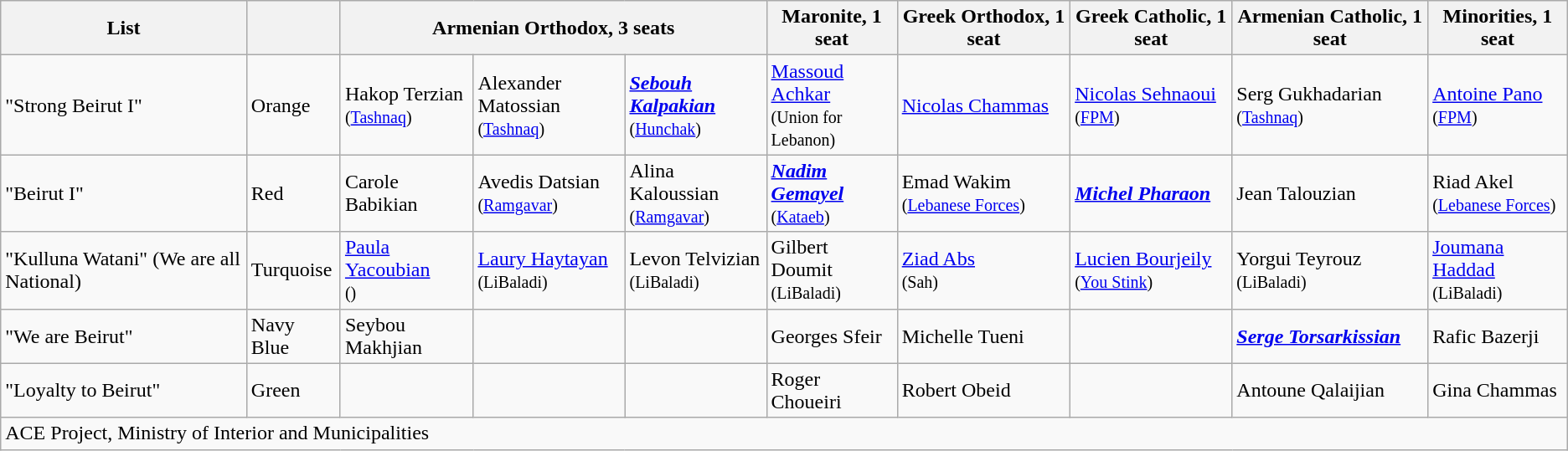<table class=wikitable style=text-align:left>
<tr>
<th>List</th>
<th></th>
<th colspan=3>Armenian Orthodox, 3 seats</th>
<th>Maronite, 1 seat</th>
<th>Greek Orthodox, 1 seat</th>
<th>Greek Catholic, 1 seat</th>
<th>Armenian Catholic, 1 seat</th>
<th>Minorities, 1 seat</th>
</tr>
<tr>
<td align=left>"Strong Beirut I"</td>
<td>Orange</td>
<td>Hakop Terzian<br><small>(<a href='#'>Tashnaq</a>)</small></td>
<td>Alexander Matossian<br><small>(<a href='#'>Tashnaq</a>)</small></td>
<td><strong><em><a href='#'>Sebouh Kalpakian</a></em></strong><br><small>(<a href='#'>Hunchak</a>)</small></td>
<td><a href='#'>Massoud Achkar</a><br><small>(Union for Lebanon)</small></td>
<td><a href='#'>Nicolas Chammas</a></td>
<td><a href='#'>Nicolas Sehnaoui</a><br><small>(<a href='#'>FPM</a>)</small></td>
<td>Serg Gukhadarian<br><small>(<a href='#'>Tashnaq</a>)</small></td>
<td><a href='#'>Antoine Pano</a><br><small>(<a href='#'>FPM</a>)</small></td>
</tr>
<tr>
<td align=left>"Beirut I"</td>
<td>Red</td>
<td>Carole Babikian</td>
<td>Avedis Datsian<br><small>(<a href='#'>Ramgavar</a>)</small></td>
<td>Alina Kaloussian<br><small>(<a href='#'>Ramgavar</a>)</small></td>
<td><strong><em><a href='#'>Nadim Gemayel</a></em></strong><br><small>(<a href='#'>Kataeb</a>)</small></td>
<td>Emad Wakim<br><small>(<a href='#'>Lebanese Forces</a>)</small></td>
<td><strong><em><a href='#'>Michel Pharaon</a></em></strong></td>
<td>Jean Talouzian</td>
<td>Riad Akel<br><small>(<a href='#'>Lebanese Forces</a>)</small></td>
</tr>
<tr>
<td align=left>"Kulluna Watani" (We are all National)</td>
<td>Turquoise</td>
<td><a href='#'>Paula Yacoubian</a><br><small>()</small></td>
<td><a href='#'>Laury Haytayan</a><br><small>(LiBaladi)</small></td>
<td>Levon Telvizian<br><small>(LiBaladi)</small></td>
<td>Gilbert Doumit<br><small>(LiBaladi)</small></td>
<td><a href='#'>Ziad Abs</a><br><small>(Sah)</small></td>
<td><a href='#'>Lucien Bourjeily</a><br><small>(<a href='#'>You Stink</a>)</small></td>
<td>Yorgui Teyrouz<br><small>(LiBaladi)</small></td>
<td><a href='#'>Joumana Haddad</a><br><small>(LiBaladi)</small></td>
</tr>
<tr>
<td align=left>"We are Beirut"</td>
<td>Navy Blue</td>
<td>Seybou Makhjian</td>
<td></td>
<td></td>
<td>Georges Sfeir</td>
<td>Michelle Tueni</td>
<td></td>
<td><strong><em><a href='#'>Serge Torsarkissian</a></em></strong></td>
<td>Rafic Bazerji</td>
</tr>
<tr>
<td align=left>"Loyalty to Beirut"</td>
<td>Green</td>
<td></td>
<td></td>
<td></td>
<td>Roger Choueiri</td>
<td>Robert Obeid</td>
<td></td>
<td>Antoune Qalaijian</td>
<td>Gina Chammas</td>
</tr>
<tr>
<td colspan="10" style="text-align:left;">ACE Project, Ministry of Interior and Municipalities</td>
</tr>
</table>
